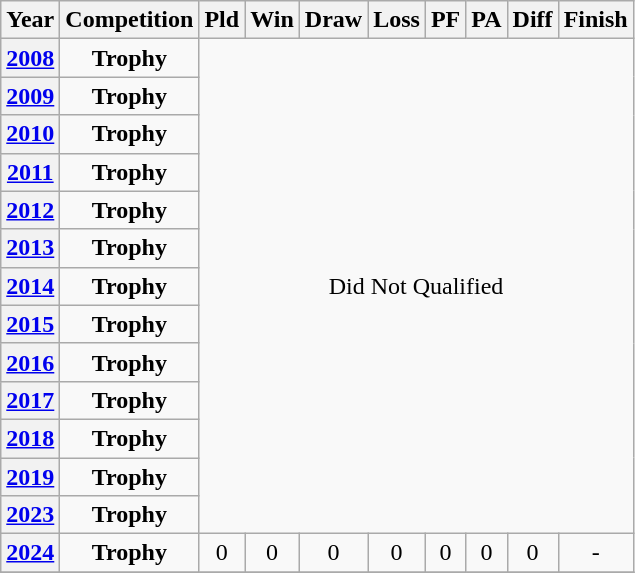<table class="wikitable" style="text-align:center">
<tr>
<th>Year</th>
<th>Competition</th>
<th>Pld</th>
<th>Win</th>
<th>Draw</th>
<th>Loss</th>
<th>PF</th>
<th>PA</th>
<th>Diff</th>
<th>Finish</th>
</tr>
<tr>
<th><a href='#'>2008</a></th>
<td><strong>Trophy</strong></td>
<td rowspan=13 colspan=8>Did Not Qualified</td>
</tr>
<tr>
<th><a href='#'>2009</a></th>
<td><strong>Trophy</strong></td>
</tr>
<tr>
<th><a href='#'>2010</a></th>
<td><strong>Trophy</strong></td>
</tr>
<tr>
<th><a href='#'>2011</a></th>
<td><strong>Trophy</strong></td>
</tr>
<tr>
<th><a href='#'>2012</a></th>
<td><strong>Trophy</strong></td>
</tr>
<tr>
<th><a href='#'>2013</a></th>
<td><strong>Trophy</strong></td>
</tr>
<tr>
<th><a href='#'>2014</a></th>
<td><strong>Trophy</strong></td>
</tr>
<tr>
<th><a href='#'>2015</a></th>
<td><strong>Trophy</strong></td>
</tr>
<tr>
<th><a href='#'>2016</a></th>
<td><strong>Trophy</strong></td>
</tr>
<tr>
<th><a href='#'>2017</a></th>
<td><strong>Trophy</strong></td>
</tr>
<tr>
<th><a href='#'>2018</a></th>
<td><strong>Trophy</strong></td>
</tr>
<tr>
<th><a href='#'>2019</a></th>
<td><strong>Trophy</strong></td>
</tr>
<tr>
<th><a href='#'>2023</a></th>
<td><strong>Trophy</strong></td>
</tr>
<tr>
<th><a href='#'>2024</a></th>
<td><strong>Trophy</strong></td>
<td>0</td>
<td>0</td>
<td>0</td>
<td>0</td>
<td>0</td>
<td>0</td>
<td>0</td>
<td>-</td>
</tr>
<tr>
</tr>
</table>
